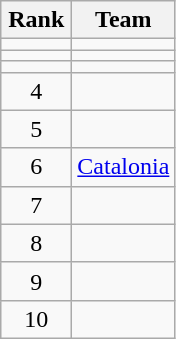<table class="wikitable">
<tr>
<th style="width: 40px;">Rank</th>
<th>Team</th>
</tr>
<tr>
<td style="text-align: center;"></td>
<td></td>
</tr>
<tr>
<td style="text-align: center;"></td>
<td></td>
</tr>
<tr>
<td style="text-align: center;"></td>
<td></td>
</tr>
<tr>
<td style="text-align: center;">4</td>
<td></td>
</tr>
<tr>
<td style="text-align: center;">5</td>
<td></td>
</tr>
<tr>
<td style="text-align: center;">6</td>
<td> <a href='#'>Catalonia</a></td>
</tr>
<tr>
<td style="text-align: center;">7</td>
<td></td>
</tr>
<tr>
<td style="text-align: center;">8</td>
<td></td>
</tr>
<tr>
<td style="text-align: center;">9</td>
<td></td>
</tr>
<tr>
<td style="text-align: center;">10</td>
<td></td>
</tr>
</table>
